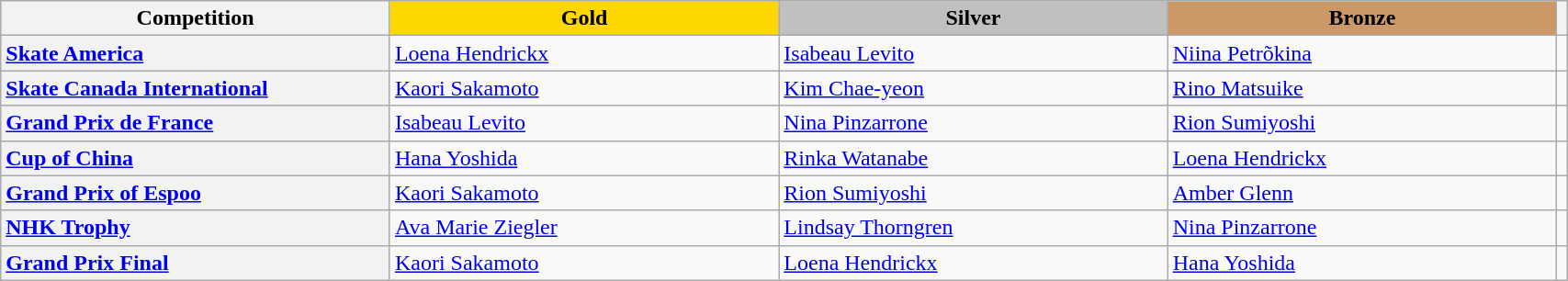<table class="wikitable unsortable" style="text-align:left; width:90%">
<tr>
<th scope="col" style="text-align:center; width:25%">Competition</th>
<td scope="col" style="text-align:center; width:25%; background:gold"><strong>Gold</strong></td>
<td scope="col" style="text-align:center; width:25%; background:silver"><strong>Silver</strong></td>
<td scope="col" style="text-align:center; width:25%; background:#c96"><strong>Bronze</strong></td>
<th scope="col" style="text-align:center"></th>
</tr>
<tr>
<th scope="row" style="text-align:left"> <a href='#'>Skate America</a></th>
<td> <a href='#'>Loena Hendrickx</a></td>
<td> <a href='#'>Isabeau Levito</a></td>
<td> <a href='#'>Niina Petrõkina</a></td>
<td></td>
</tr>
<tr>
<th scope="row" style="text-align:left"> <a href='#'>Skate Canada International</a></th>
<td> <a href='#'>Kaori Sakamoto</a></td>
<td> <a href='#'>Kim Chae-yeon</a></td>
<td> <a href='#'>Rino Matsuike</a></td>
<td></td>
</tr>
<tr>
<th scope="row" style="text-align:left"> <a href='#'>Grand Prix de France</a></th>
<td> <a href='#'>Isabeau Levito</a></td>
<td> <a href='#'>Nina Pinzarrone</a></td>
<td> <a href='#'>Rion Sumiyoshi</a></td>
<td></td>
</tr>
<tr>
<th scope="row" style="text-align:left"> <a href='#'>Cup of China</a></th>
<td> <a href='#'>Hana Yoshida</a></td>
<td> <a href='#'>Rinka Watanabe</a></td>
<td> <a href='#'>Loena Hendrickx</a></td>
<td></td>
</tr>
<tr>
<th scope="row" style="text-align:left"> <a href='#'>Grand Prix of Espoo</a></th>
<td> <a href='#'>Kaori Sakamoto</a></td>
<td> <a href='#'>Rion Sumiyoshi</a></td>
<td> <a href='#'>Amber Glenn</a></td>
<td></td>
</tr>
<tr>
<th scope="row" style="text-align:left"> <a href='#'>NHK Trophy</a></th>
<td> <a href='#'>Ava Marie Ziegler</a></td>
<td> <a href='#'>Lindsay Thorngren</a></td>
<td> <a href='#'>Nina Pinzarrone</a></td>
<td></td>
</tr>
<tr>
<th scope="row" style="text-align:left"> <a href='#'>Grand Prix Final</a></th>
<td> <a href='#'>Kaori Sakamoto</a></td>
<td> <a href='#'>Loena Hendrickx</a></td>
<td> <a href='#'>Hana Yoshida</a></td>
<td></td>
</tr>
</table>
